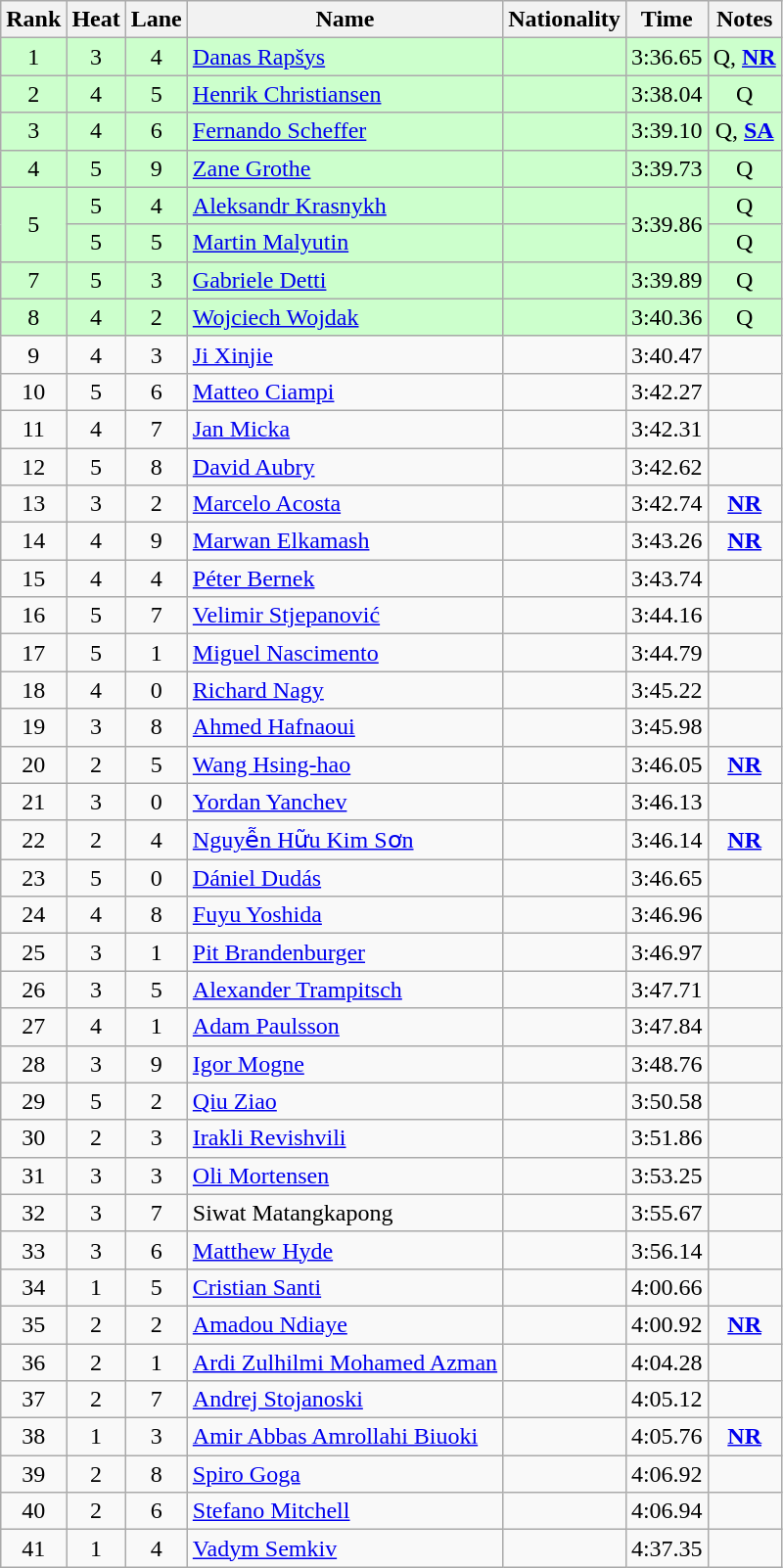<table class="wikitable sortable" style="text-align:center">
<tr>
<th>Rank</th>
<th>Heat</th>
<th>Lane</th>
<th>Name</th>
<th>Nationality</th>
<th>Time</th>
<th>Notes</th>
</tr>
<tr bgcolor=ccffcc>
<td>1</td>
<td>3</td>
<td>4</td>
<td align=left><a href='#'>Danas Rapšys</a></td>
<td align=left></td>
<td>3:36.65</td>
<td>Q, <strong><a href='#'>NR</a></strong></td>
</tr>
<tr bgcolor=ccffcc>
<td>2</td>
<td>4</td>
<td>5</td>
<td align=left><a href='#'>Henrik Christiansen</a></td>
<td align=left></td>
<td>3:38.04</td>
<td>Q</td>
</tr>
<tr bgcolor=ccffcc>
<td>3</td>
<td>4</td>
<td>6</td>
<td align=left><a href='#'>Fernando Scheffer</a></td>
<td align=left></td>
<td>3:39.10</td>
<td>Q, <strong><a href='#'>SA</a></strong></td>
</tr>
<tr bgcolor=ccffcc>
<td>4</td>
<td>5</td>
<td>9</td>
<td align=left><a href='#'>Zane Grothe</a></td>
<td align=left></td>
<td>3:39.73</td>
<td>Q</td>
</tr>
<tr bgcolor=ccffcc>
<td rowspan=2>5</td>
<td>5</td>
<td>4</td>
<td align=left><a href='#'>Aleksandr Krasnykh</a></td>
<td align=left></td>
<td rowspan=2>3:39.86</td>
<td>Q</td>
</tr>
<tr bgcolor=ccffcc>
<td>5</td>
<td>5</td>
<td align=left><a href='#'>Martin Malyutin</a></td>
<td align=left></td>
<td>Q</td>
</tr>
<tr bgcolor=ccffcc>
<td>7</td>
<td>5</td>
<td>3</td>
<td align=left><a href='#'>Gabriele Detti</a></td>
<td align=left></td>
<td>3:39.89</td>
<td>Q</td>
</tr>
<tr bgcolor=ccffcc>
<td>8</td>
<td>4</td>
<td>2</td>
<td align=left><a href='#'>Wojciech Wojdak</a></td>
<td align=left></td>
<td>3:40.36</td>
<td>Q</td>
</tr>
<tr>
<td>9</td>
<td>4</td>
<td>3</td>
<td align=left><a href='#'>Ji Xinjie</a></td>
<td align=left></td>
<td>3:40.47</td>
<td></td>
</tr>
<tr>
<td>10</td>
<td>5</td>
<td>6</td>
<td align=left><a href='#'>Matteo Ciampi</a></td>
<td align=left></td>
<td>3:42.27</td>
<td></td>
</tr>
<tr>
<td>11</td>
<td>4</td>
<td>7</td>
<td align=left><a href='#'>Jan Micka</a></td>
<td align=left></td>
<td>3:42.31</td>
<td></td>
</tr>
<tr>
<td>12</td>
<td>5</td>
<td>8</td>
<td align=left><a href='#'>David Aubry</a></td>
<td align=left></td>
<td>3:42.62</td>
<td></td>
</tr>
<tr>
<td>13</td>
<td>3</td>
<td>2</td>
<td align=left><a href='#'>Marcelo Acosta</a></td>
<td align=left></td>
<td>3:42.74</td>
<td><strong><a href='#'>NR</a></strong></td>
</tr>
<tr>
<td>14</td>
<td>4</td>
<td>9</td>
<td align=left><a href='#'>Marwan Elkamash</a></td>
<td align=left></td>
<td>3:43.26</td>
<td><strong><a href='#'>NR</a></strong></td>
</tr>
<tr>
<td>15</td>
<td>4</td>
<td>4</td>
<td align=left><a href='#'>Péter Bernek</a></td>
<td align=left></td>
<td>3:43.74</td>
<td></td>
</tr>
<tr>
<td>16</td>
<td>5</td>
<td>7</td>
<td align=left><a href='#'>Velimir Stjepanović</a></td>
<td align=left></td>
<td>3:44.16</td>
<td></td>
</tr>
<tr>
<td>17</td>
<td>5</td>
<td>1</td>
<td align=left><a href='#'>Miguel Nascimento</a></td>
<td align=left></td>
<td>3:44.79</td>
<td></td>
</tr>
<tr>
<td>18</td>
<td>4</td>
<td>0</td>
<td align=left><a href='#'>Richard Nagy</a></td>
<td align=left></td>
<td>3:45.22</td>
<td></td>
</tr>
<tr>
<td>19</td>
<td>3</td>
<td>8</td>
<td align=left><a href='#'>Ahmed Hafnaoui</a></td>
<td align=left></td>
<td>3:45.98</td>
<td></td>
</tr>
<tr>
<td>20</td>
<td>2</td>
<td>5</td>
<td align=left><a href='#'>Wang Hsing-hao</a></td>
<td align=left></td>
<td>3:46.05</td>
<td><strong><a href='#'>NR</a></strong></td>
</tr>
<tr>
<td>21</td>
<td>3</td>
<td>0</td>
<td align=left><a href='#'>Yordan Yanchev</a></td>
<td align=left></td>
<td>3:46.13</td>
<td></td>
</tr>
<tr>
<td>22</td>
<td>2</td>
<td>4</td>
<td align=left><a href='#'>Nguyễn Hữu Kim Sơn</a></td>
<td align=left></td>
<td>3:46.14</td>
<td><strong><a href='#'>NR</a></strong></td>
</tr>
<tr>
<td>23</td>
<td>5</td>
<td>0</td>
<td align=left><a href='#'>Dániel Dudás</a></td>
<td align=left></td>
<td>3:46.65</td>
<td></td>
</tr>
<tr>
<td>24</td>
<td>4</td>
<td>8</td>
<td align=left><a href='#'>Fuyu Yoshida</a></td>
<td align=left></td>
<td>3:46.96</td>
<td></td>
</tr>
<tr>
<td>25</td>
<td>3</td>
<td>1</td>
<td align=left><a href='#'>Pit Brandenburger</a></td>
<td align=left></td>
<td>3:46.97</td>
<td></td>
</tr>
<tr>
<td>26</td>
<td>3</td>
<td>5</td>
<td align=left><a href='#'>Alexander Trampitsch</a></td>
<td align=left></td>
<td>3:47.71</td>
<td></td>
</tr>
<tr>
<td>27</td>
<td>4</td>
<td>1</td>
<td align=left><a href='#'>Adam Paulsson</a></td>
<td align=left></td>
<td>3:47.84</td>
<td></td>
</tr>
<tr>
<td>28</td>
<td>3</td>
<td>9</td>
<td align=left><a href='#'>Igor Mogne</a></td>
<td align=left></td>
<td>3:48.76</td>
<td></td>
</tr>
<tr>
<td>29</td>
<td>5</td>
<td>2</td>
<td align=left><a href='#'>Qiu Ziao</a></td>
<td align=left></td>
<td>3:50.58</td>
<td></td>
</tr>
<tr>
<td>30</td>
<td>2</td>
<td>3</td>
<td align=left><a href='#'>Irakli Revishvili</a></td>
<td align=left></td>
<td>3:51.86</td>
<td></td>
</tr>
<tr>
<td>31</td>
<td>3</td>
<td>3</td>
<td align=left><a href='#'>Oli Mortensen</a></td>
<td align=left></td>
<td>3:53.25</td>
<td></td>
</tr>
<tr>
<td>32</td>
<td>3</td>
<td>7</td>
<td align=left>Siwat Matangkapong</td>
<td align=left></td>
<td>3:55.67</td>
<td></td>
</tr>
<tr>
<td>33</td>
<td>3</td>
<td>6</td>
<td align=left><a href='#'>Matthew Hyde</a></td>
<td align=left></td>
<td>3:56.14</td>
<td></td>
</tr>
<tr>
<td>34</td>
<td>1</td>
<td>5</td>
<td align=left><a href='#'>Cristian Santi</a></td>
<td align=left></td>
<td>4:00.66</td>
<td></td>
</tr>
<tr>
<td>35</td>
<td>2</td>
<td>2</td>
<td align=left><a href='#'>Amadou Ndiaye</a></td>
<td align=left></td>
<td>4:00.92</td>
<td><strong><a href='#'>NR</a></strong></td>
</tr>
<tr>
<td>36</td>
<td>2</td>
<td>1</td>
<td align=left><a href='#'>Ardi Zulhilmi Mohamed Azman</a></td>
<td align=left></td>
<td>4:04.28</td>
<td></td>
</tr>
<tr>
<td>37</td>
<td>2</td>
<td>7</td>
<td align=left><a href='#'>Andrej Stojanoski</a></td>
<td align=left></td>
<td>4:05.12</td>
<td></td>
</tr>
<tr>
<td>38</td>
<td>1</td>
<td>3</td>
<td align=left><a href='#'>Amir Abbas Amrollahi Biuoki</a></td>
<td align=left></td>
<td>4:05.76</td>
<td><strong><a href='#'>NR</a></strong></td>
</tr>
<tr>
<td>39</td>
<td>2</td>
<td>8</td>
<td align=left><a href='#'>Spiro Goga</a></td>
<td align=left></td>
<td>4:06.92</td>
<td></td>
</tr>
<tr>
<td>40</td>
<td>2</td>
<td>6</td>
<td align=left><a href='#'>Stefano Mitchell</a></td>
<td align=left></td>
<td>4:06.94</td>
<td></td>
</tr>
<tr>
<td>41</td>
<td>1</td>
<td>4</td>
<td align=left><a href='#'>Vadym Semkiv</a></td>
<td align=left></td>
<td>4:37.35</td>
<td></td>
</tr>
</table>
